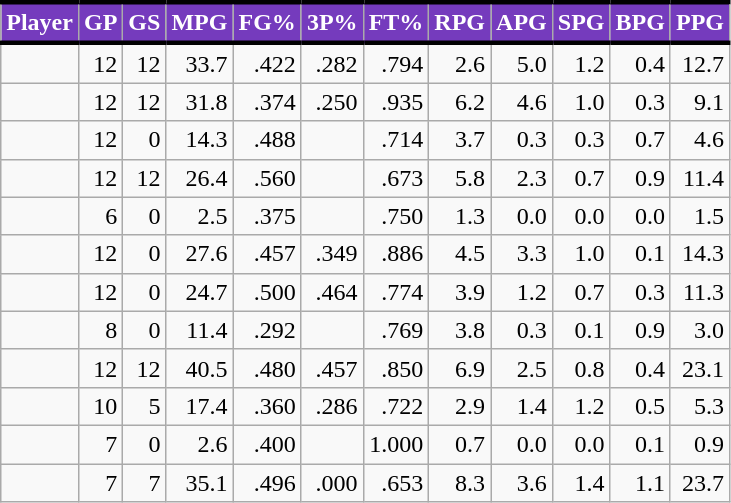<table class="wikitable sortable" style="text-align:right;">
<tr>
<th style="background:#753BBD; color:#FFFFFF; border-top:#010101 3px solid; border-bottom:#010101 3px solid;">Player</th>
<th style="background:#753BBD; color:#FFFFFF; border-top:#010101 3px solid; border-bottom:#010101 3px solid;">GP</th>
<th style="background:#753BBD; color:#FFFFFF; border-top:#010101 3px solid; border-bottom:#010101 3px solid;">GS</th>
<th style="background:#753BBD; color:#FFFFFF; border-top:#010101 3px solid; border-bottom:#010101 3px solid;">MPG</th>
<th style="background:#753BBD; color:#FFFFFF; border-top:#010101 3px solid; border-bottom:#010101 3px solid;">FG%</th>
<th style="background:#753BBD; color:#FFFFFF; border-top:#010101 3px solid; border-bottom:#010101 3px solid;">3P%</th>
<th style="background:#753BBD; color:#FFFFFF; border-top:#010101 3px solid; border-bottom:#010101 3px solid;">FT%</th>
<th style="background:#753BBD; color:#FFFFFF; border-top:#010101 3px solid; border-bottom:#010101 3px solid;">RPG</th>
<th style="background:#753BBD; color:#FFFFFF; border-top:#010101 3px solid; border-bottom:#010101 3px solid;">APG</th>
<th style="background:#753BBD; color:#FFFFFF; border-top:#010101 3px solid; border-bottom:#010101 3px solid;">SPG</th>
<th style="background:#753BBD; color:#FFFFFF; border-top:#010101 3px solid; border-bottom:#010101 3px solid;">BPG</th>
<th style="background:#753BBD; color:#FFFFFF; border-top:#010101 3px solid; border-bottom:#010101 3px solid;">PPG</th>
</tr>
<tr>
<td></td>
<td>12</td>
<td>12</td>
<td>33.7</td>
<td>.422</td>
<td>.282</td>
<td>.794</td>
<td>2.6</td>
<td>5.0</td>
<td>1.2</td>
<td>0.4</td>
<td>12.7</td>
</tr>
<tr>
<td></td>
<td>12</td>
<td>12</td>
<td>31.8</td>
<td>.374</td>
<td>.250</td>
<td>.935</td>
<td>6.2</td>
<td>4.6</td>
<td>1.0</td>
<td>0.3</td>
<td>9.1</td>
</tr>
<tr>
<td></td>
<td>12</td>
<td>0</td>
<td>14.3</td>
<td>.488</td>
<td></td>
<td>.714</td>
<td>3.7</td>
<td>0.3</td>
<td>0.3</td>
<td>0.7</td>
<td>4.6</td>
</tr>
<tr>
<td></td>
<td>12</td>
<td>12</td>
<td>26.4</td>
<td>.560</td>
<td></td>
<td>.673</td>
<td>5.8</td>
<td>2.3</td>
<td>0.7</td>
<td>0.9</td>
<td>11.4</td>
</tr>
<tr>
<td></td>
<td>6</td>
<td>0</td>
<td>2.5</td>
<td>.375</td>
<td></td>
<td>.750</td>
<td>1.3</td>
<td>0.0</td>
<td>0.0</td>
<td>0.0</td>
<td>1.5</td>
</tr>
<tr>
<td></td>
<td>12</td>
<td>0</td>
<td>27.6</td>
<td>.457</td>
<td>.349</td>
<td>.886</td>
<td>4.5</td>
<td>3.3</td>
<td>1.0</td>
<td>0.1</td>
<td>14.3</td>
</tr>
<tr>
<td></td>
<td>12</td>
<td>0</td>
<td>24.7</td>
<td>.500</td>
<td>.464</td>
<td>.774</td>
<td>3.9</td>
<td>1.2</td>
<td>0.7</td>
<td>0.3</td>
<td>11.3</td>
</tr>
<tr>
<td></td>
<td>8</td>
<td>0</td>
<td>11.4</td>
<td>.292</td>
<td></td>
<td>.769</td>
<td>3.8</td>
<td>0.3</td>
<td>0.1</td>
<td>0.9</td>
<td>3.0</td>
</tr>
<tr>
<td></td>
<td>12</td>
<td>12</td>
<td>40.5</td>
<td>.480</td>
<td>.457</td>
<td>.850</td>
<td>6.9</td>
<td>2.5</td>
<td>0.8</td>
<td>0.4</td>
<td>23.1</td>
</tr>
<tr>
<td></td>
<td>10</td>
<td>5</td>
<td>17.4</td>
<td>.360</td>
<td>.286</td>
<td>.722</td>
<td>2.9</td>
<td>1.4</td>
<td>1.2</td>
<td>0.5</td>
<td>5.3</td>
</tr>
<tr>
<td></td>
<td>7</td>
<td>0</td>
<td>2.6</td>
<td>.400</td>
<td></td>
<td>1.000</td>
<td>0.7</td>
<td>0.0</td>
<td>0.0</td>
<td>0.1</td>
<td>0.9</td>
</tr>
<tr>
<td></td>
<td>7</td>
<td>7</td>
<td>35.1</td>
<td>.496</td>
<td>.000</td>
<td>.653</td>
<td>8.3</td>
<td>3.6</td>
<td>1.4</td>
<td>1.1</td>
<td>23.7</td>
</tr>
</table>
